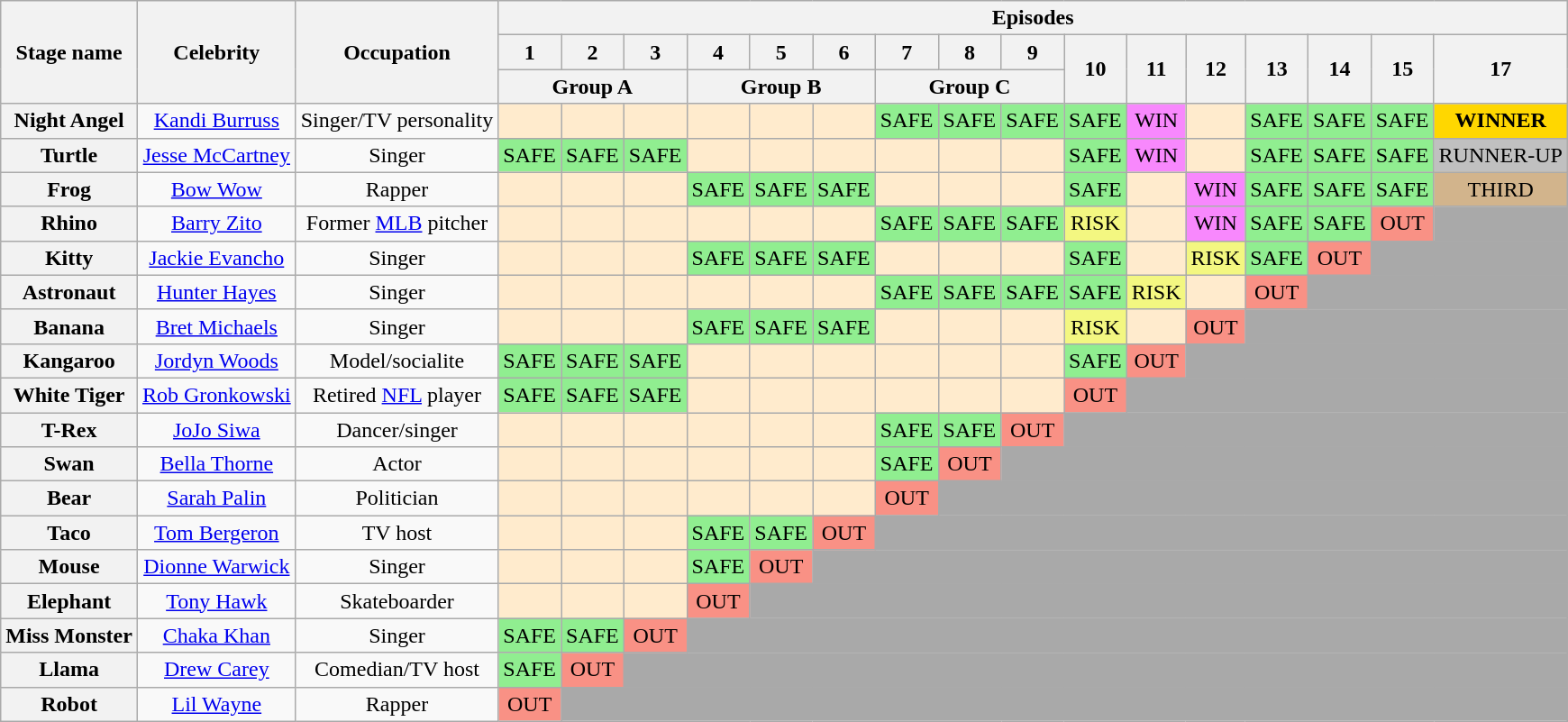<table class="wikitable nowrap" style="text-align:center; ">
<tr>
<th rowspan="3">Stage name</th>
<th rowspan="3">Celebrity</th>
<th rowspan="3">Occupation</th>
<th colspan="16">Episodes</th>
</tr>
<tr>
<th>1</th>
<th>2</th>
<th>3</th>
<th>4</th>
<th>5</th>
<th>6</th>
<th>7</th>
<th>8</th>
<th>9</th>
<th rowspan="2">10</th>
<th rowspan="2">11</th>
<th rowspan="2">12</th>
<th rowspan="2">13</th>
<th rowspan="2">14</th>
<th rowspan="2">15</th>
<th rowspan="2">17</th>
</tr>
<tr>
<th colspan="3">Group A</th>
<th colspan="3">Group B</th>
<th colspan="3">Group C</th>
</tr>
<tr>
<th>Night Angel</th>
<td><a href='#'>Kandi Burruss</a></td>
<td>Singer/TV personality</td>
<td bgcolor="#FFEBCD"></td>
<td bgcolor="#FFEBCD"></td>
<td bgcolor="#FFEBCD"></td>
<td bgcolor="#FFEBCD"></td>
<td bgcolor="#FFEBCD"></td>
<td bgcolor="#FFEBCD"></td>
<td bgcolor="lightgreen">SAFE</td>
<td bgcolor="lightgreen">SAFE</td>
<td bgcolor="lightgreen">SAFE</td>
<td bgcolor="lightgreen">SAFE</td>
<td bgcolor="#F888FD">WIN</td>
<td bgcolor="#FFEBCD"></td>
<td bgcolor="lightgreen">SAFE</td>
<td bgcolor="lightgreen">SAFE</td>
<td bgcolor="lightgreen">SAFE</td>
<td bgcolor=gold><strong>WINNER</strong></td>
</tr>
<tr>
<th>Turtle</th>
<td><a href='#'>Jesse McCartney</a></td>
<td>Singer</td>
<td bgcolor=lightgreen>SAFE</td>
<td bgcolor=lightgreen>SAFE</td>
<td bgcolor=lightgreen>SAFE</td>
<td bgcolor="#FFEBCD"></td>
<td bgcolor="#FFEBCD"></td>
<td bgcolor="#FFEBCD"></td>
<td bgcolor="#FFEBCD"></td>
<td bgcolor="#FFEBCD"></td>
<td bgcolor="#FFEBCD"></td>
<td bgcolor=lightgreen>SAFE</td>
<td bgcolor="#F888FD">WIN</td>
<td bgcolor="#FFEBCD"></td>
<td bgcolor=lightgreen>SAFE</td>
<td bgcolor=lightgreen>SAFE</td>
<td bgcolor=lightgreen>SAFE</td>
<td bgcolor=silver>RUNNER-UP</td>
</tr>
<tr>
<th>Frog</th>
<td><a href='#'>Bow Wow</a></td>
<td>Rapper</td>
<td bgcolor="#FFEBCD"></td>
<td bgcolor="#FFEBCD"></td>
<td bgcolor="#FFEBCD"></td>
<td bgcolor="lightgreen">SAFE</td>
<td bgcolor="lightgreen">SAFE</td>
<td bgcolor="lightgreen">SAFE</td>
<td bgcolor="#FFEBCD"></td>
<td bgcolor="#FFEBCD"></td>
<td bgcolor="#FFEBCD"></td>
<td bgcolor="lightgreen">SAFE</td>
<td bgcolor="#FFEBCD"></td>
<td bgcolor="#F888FD">WIN</td>
<td bgcolor="lightgreen">SAFE</td>
<td bgcolor="lightgreen">SAFE</td>
<td bgcolor="lightgreen">SAFE</td>
<td bgcolor=tan>THIRD</td>
</tr>
<tr>
<th>Rhino</th>
<td><a href='#'>Barry Zito</a></td>
<td>Former <a href='#'>MLB</a> pitcher</td>
<td bgcolor="#FFEBCD"></td>
<td bgcolor="#FFEBCD"></td>
<td bgcolor="#FFEBCD"></td>
<td bgcolor="#FFEBCD"></td>
<td bgcolor="#FFEBCD"></td>
<td bgcolor="#FFEBCD"></td>
<td bgcolor=lightgreen>SAFE</td>
<td bgcolor=lightgreen>SAFE</td>
<td bgcolor=lightgreen>SAFE</td>
<td bgcolor="#F3F781">RISK</td>
<td bgcolor="#FFEBCD"></td>
<td bgcolor=#F888FD>WIN</td>
<td bgcolor=lightgreen>SAFE</td>
<td bgcolor=lightgreen>SAFE</td>
<td bgcolor=#F99185>OUT</td>
<td bgcolor="darkgrey"></td>
</tr>
<tr>
<th>Kitty</th>
<td><a href='#'>Jackie Evancho</a></td>
<td>Singer</td>
<td bgcolor="#FFEBCD"></td>
<td bgcolor="#FFEBCD"></td>
<td bgcolor="#FFEBCD"></td>
<td bgcolor="lightgreen">SAFE</td>
<td bgcolor="lightgreen">SAFE</td>
<td bgcolor="lightgreen">SAFE</td>
<td bgcolor="#FFEBCD"></td>
<td bgcolor="#FFEBCD"></td>
<td bgcolor="#FFEBCD"></td>
<td bgcolor="lightgreen">SAFE</td>
<td bgcolor="#FFEBCD"></td>
<td bgcolor=#F3F781>RISK</td>
<td bgcolor=lightgreen>SAFE</td>
<td bgcolor=#F99185>OUT</td>
<td colspan="2" bgcolor="darkgrey"></td>
</tr>
<tr>
<th>Astronaut</th>
<td><a href='#'>Hunter Hayes</a></td>
<td>Singer</td>
<td bgcolor="#FFEBCD"></td>
<td bgcolor="#FFEBCD"></td>
<td bgcolor="#FFEBCD"></td>
<td bgcolor="#FFEBCD"></td>
<td bgcolor="#FFEBCD"></td>
<td bgcolor="#FFEBCD"></td>
<td bgcolor=lightgreen>SAFE</td>
<td bgcolor=lightgreen>SAFE</td>
<td bgcolor=lightgreen>SAFE</td>
<td bgcolor=lightgreen>SAFE</td>
<td bgcolor="#F3F781">RISK</td>
<td bgcolor="#FFEBCD"></td>
<td bgcolor=#F99185>OUT</td>
<td colspan="3" bgcolor="darkgrey"></td>
</tr>
<tr>
<th>Banana</th>
<td><a href='#'>Bret Michaels</a></td>
<td>Singer</td>
<td bgcolor="#FFEBCD"></td>
<td bgcolor="#FFEBCD"></td>
<td bgcolor="#FFEBCD"></td>
<td bgcolor="lightgreen">SAFE</td>
<td bgcolor="lightgreen">SAFE</td>
<td bgcolor="lightgreen">SAFE</td>
<td bgcolor="#FFEBCD"></td>
<td bgcolor="#FFEBCD"></td>
<td bgcolor="#FFEBCD"></td>
<td bgcolor="#F3F781">RISK</td>
<td bgcolor="#FFEBCD"></td>
<td bgcolor=#F99185>OUT</td>
<td colspan="4" bgcolor="darkgrey"></td>
</tr>
<tr>
<th>Kangaroo</th>
<td><a href='#'>Jordyn Woods</a></td>
<td>Model/socialite</td>
<td bgcolor=lightgreen>SAFE</td>
<td bgcolor=lightgreen>SAFE</td>
<td bgcolor=lightgreen>SAFE</td>
<td bgcolor="#FFEBCD"></td>
<td bgcolor="#FFEBCD"></td>
<td bgcolor="#FFEBCD"></td>
<td bgcolor="#FFEBCD"></td>
<td bgcolor="#FFEBCD"></td>
<td bgcolor="#FFEBCD"></td>
<td bgcolor=lightgreen>SAFE</td>
<td bgcolor=#F99185>OUT</td>
<td colspan="5" bgcolor="darkgrey"></td>
</tr>
<tr>
<th>White Tiger</th>
<td><a href='#'>Rob Gronkowski</a></td>
<td>Retired <a href='#'>NFL</a> player</td>
<td bgcolor=lightgreen>SAFE</td>
<td bgcolor=lightgreen>SAFE</td>
<td bgcolor=lightgreen>SAFE</td>
<td bgcolor="#FFEBCD"></td>
<td bgcolor="#FFEBCD"></td>
<td bgcolor="#FFEBCD"></td>
<td bgcolor="#FFEBCD"></td>
<td bgcolor="#FFEBCD"></td>
<td bgcolor="#FFEBCD"></td>
<td bgcolor=#F99185>OUT</td>
<td colspan="6" bgcolor="darkgrey"></td>
</tr>
<tr>
<th>T-Rex</th>
<td><a href='#'>JoJo Siwa</a></td>
<td>Dancer/singer</td>
<td bgcolor="#FFEBCD"></td>
<td bgcolor="#FFEBCD"></td>
<td bgcolor="#FFEBCD"></td>
<td bgcolor="#FFEBCD"></td>
<td bgcolor="#FFEBCD"></td>
<td bgcolor="#FFEBCD"></td>
<td bgcolor=lightgreen>SAFE</td>
<td bgcolor=lightgreen>SAFE</td>
<td bgcolor=#F99185>OUT</td>
<td colspan="7" bgcolor="darkgrey"></td>
</tr>
<tr>
<th>Swan</th>
<td><a href='#'>Bella Thorne</a></td>
<td>Actor</td>
<td bgcolor="#FFEBCD"></td>
<td bgcolor="#FFEBCD"></td>
<td bgcolor="#FFEBCD"></td>
<td bgcolor="#FFEBCD"></td>
<td bgcolor="#FFEBCD"></td>
<td bgcolor="#FFEBCD"></td>
<td bgcolor=lightgreen>SAFE</td>
<td bgcolor=#F99185>OUT</td>
<td colspan="8" bgcolor="darkgrey"></td>
</tr>
<tr>
<th>Bear</th>
<td><a href='#'>Sarah Palin</a></td>
<td>Politician</td>
<td bgcolor="#FFEBCD"></td>
<td bgcolor="#FFEBCD"></td>
<td bgcolor="#FFEBCD"></td>
<td bgcolor="#FFEBCD"></td>
<td bgcolor="#FFEBCD"></td>
<td bgcolor="#FFEBCD"></td>
<td bgcolor=#F99185>OUT</td>
<td colspan="9" bgcolor="darkgrey"></td>
</tr>
<tr>
<th>Taco</th>
<td><a href='#'>Tom Bergeron</a></td>
<td>TV host</td>
<td bgcolor="#FFEBCD"></td>
<td bgcolor="#FFEBCD"></td>
<td bgcolor="#FFEBCD"></td>
<td bgcolor="lightgreen">SAFE</td>
<td bgcolor="lightgreen">SAFE</td>
<td bgcolor=#F99185>OUT</td>
<td colspan="10" bgcolor="darkgrey"></td>
</tr>
<tr>
<th>Mouse</th>
<td><a href='#'>Dionne Warwick</a></td>
<td>Singer</td>
<td bgcolor="#FFEBCD"></td>
<td bgcolor="#FFEBCD"></td>
<td bgcolor="#FFEBCD"></td>
<td bgcolor=lightgreen>SAFE</td>
<td bgcolor=#F99185>OUT</td>
<td colspan="11" bgcolor="darkgrey"></td>
</tr>
<tr>
<th>Elephant</th>
<td><a href='#'>Tony Hawk</a></td>
<td>Skateboarder</td>
<td bgcolor="#FFEBCD"></td>
<td bgcolor="#FFEBCD"></td>
<td bgcolor="#FFEBCD"></td>
<td bgcolor=#F99185>OUT</td>
<td colspan="12" bgcolor="darkgrey"></td>
</tr>
<tr>
<th>Miss Monster</th>
<td><a href='#'>Chaka Khan</a></td>
<td>Singer</td>
<td bgcolor=lightgreen>SAFE</td>
<td bgcolor=lightgreen>SAFE</td>
<td bgcolor=#F99185>OUT</td>
<td colspan="13" bgcolor="darkgrey"></td>
</tr>
<tr>
<th>Llama</th>
<td><a href='#'>Drew Carey</a></td>
<td>Comedian/TV host</td>
<td bgcolor=lightgreen>SAFE</td>
<td bgcolor=#F99185>OUT</td>
<td colspan="14" bgcolor="darkgrey"></td>
</tr>
<tr>
<th>Robot</th>
<td><a href='#'>Lil Wayne</a></td>
<td>Rapper</td>
<td bgcolor=#F99185>OUT</td>
<td colspan="15" bgcolor="darkgrey"></td>
</tr>
</table>
